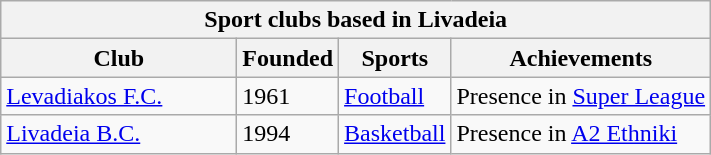<table class="wikitable">
<tr>
<th colspan="4">Sport clubs based in Livadeia</th>
</tr>
<tr>
<th width="150">Club</th>
<th>Founded</th>
<th>Sports</th>
<th>Achievements</th>
</tr>
<tr>
<td><a href='#'>Levadiakos F.C.</a></td>
<td>1961</td>
<td><a href='#'>Football</a></td>
<td>Presence in <a href='#'>Super League</a></td>
</tr>
<tr>
<td><a href='#'>Livadeia B.C.</a></td>
<td>1994</td>
<td><a href='#'>Basketball</a></td>
<td>Presence in <a href='#'>A2 Ethniki</a></td>
</tr>
</table>
